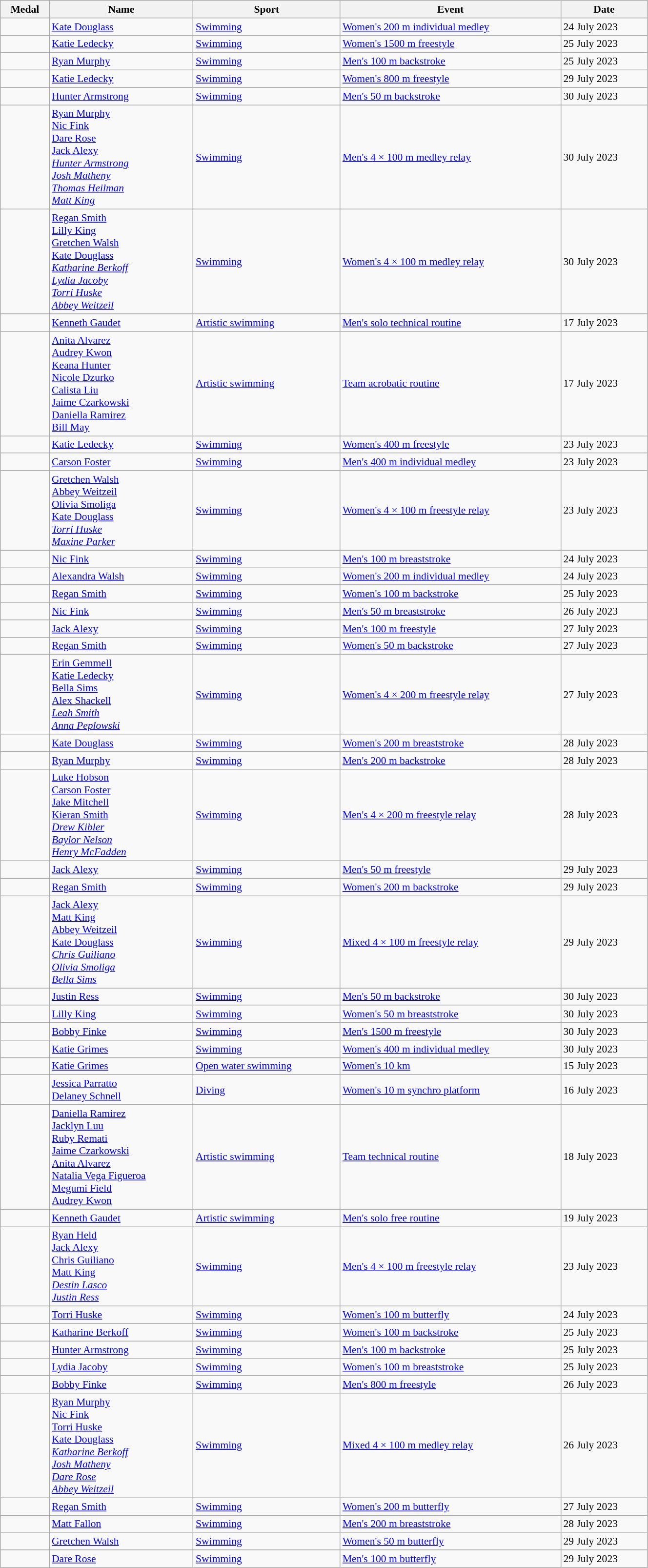<table class="wikitable sortable" style="font-size:90%; width:70%;">
<tr>
<th>Medal</th>
<th>Name</th>
<th>Sport</th>
<th>Event</th>
<th>Date</th>
</tr>
<tr>
<td></td>
<td><a href='#'>Kate Douglass</a></td>
<td><a href='#'>Swimming</a></td>
<td><a href='#'>Women's 200 m individual medley</a></td>
<td>24 July 2023</td>
</tr>
<tr>
<td></td>
<td><a href='#'>Katie Ledecky</a></td>
<td><a href='#'>Swimming</a></td>
<td><a href='#'>Women's 1500 m freestyle</a></td>
<td>25 July 2023</td>
</tr>
<tr>
<td></td>
<td><a href='#'>Ryan Murphy</a></td>
<td><a href='#'>Swimming</a></td>
<td><a href='#'>Men's 100 m backstroke</a></td>
<td>25 July 2023</td>
</tr>
<tr>
<td></td>
<td><a href='#'>Katie Ledecky</a></td>
<td><a href='#'>Swimming</a></td>
<td><a href='#'>Women's 800 m freestyle</a></td>
<td>29 July 2023</td>
</tr>
<tr>
<td></td>
<td><a href='#'>Hunter Armstrong</a></td>
<td><a href='#'>Swimming</a></td>
<td><a href='#'>Men's 50 m backstroke</a></td>
<td>30 July 2023</td>
</tr>
<tr>
<td></td>
<td><a href='#'>Ryan Murphy</a><br><a href='#'>Nic Fink</a><br><a href='#'>Dare Rose</a><br><a href='#'>Jack Alexy</a><br><em><a href='#'>Hunter Armstrong</a><br><a href='#'>Josh Matheny</a><br><a href='#'>Thomas Heilman</a><br><a href='#'>Matt King</a></em></td>
<td><a href='#'>Swimming</a></td>
<td><a href='#'>Men's 4 × 100 m medley relay</a></td>
<td>30 July 2023</td>
</tr>
<tr>
<td></td>
<td><a href='#'>Regan Smith</a><br><a href='#'>Lilly King</a><br><a href='#'>Gretchen Walsh</a><br><a href='#'>Kate Douglass</a><br><em><a href='#'>Katharine Berkoff</a><br><a href='#'>Lydia Jacoby</a><br><a href='#'>Torri Huske</a><br><a href='#'>Abbey Weitzeil</a></em></td>
<td><a href='#'>Swimming</a></td>
<td><a href='#'>Women's 4 × 100 m medley relay</a></td>
<td>30 July 2023</td>
</tr>
<tr>
<td></td>
<td><a href='#'>Kenneth Gaudet</a></td>
<td><a href='#'>Artistic swimming</a></td>
<td><a href='#'>Men's solo technical routine</a></td>
<td>17 July 2023</td>
</tr>
<tr>
<td></td>
<td><a href='#'>Anita Alvarez</a><br> <a href='#'>Audrey Kwon</a><br> <a href='#'>Keana Hunter</a><br> <a href='#'>Nicole Dzurko</a><br> <a href='#'>Calista Liu</a><br> <a href='#'>Jaime Czarkowski</a><br> <a href='#'>Daniella Ramirez</a><br> <a href='#'>Bill May</a></td>
<td><a href='#'>Artistic swimming</a></td>
<td><a href='#'>Team acrobatic routine</a></td>
<td>17 July 2023</td>
</tr>
<tr>
<td></td>
<td><a href='#'>Katie Ledecky</a></td>
<td><a href='#'>Swimming</a></td>
<td><a href='#'>Women's 400 m freestyle</a></td>
<td>23 July 2023</td>
</tr>
<tr>
<td></td>
<td><a href='#'>Carson Foster</a></td>
<td><a href='#'>Swimming</a></td>
<td><a href='#'>Men's 400 m individual medley</a></td>
<td>23 July 2023</td>
</tr>
<tr>
<td></td>
<td><a href='#'>Gretchen Walsh</a><br> <a href='#'>Abbey Weitzeil</a><br> <a href='#'>Olivia Smoliga</a><br> <a href='#'>Kate Douglass</a><br> <em><a href='#'>Torri Huske</a></em><br> <em><a href='#'>Maxine Parker</a></em></td>
<td><a href='#'>Swimming</a></td>
<td><a href='#'>Women's 4 × 100 m freestyle relay</a></td>
<td>23 July 2023</td>
</tr>
<tr>
<td></td>
<td><a href='#'>Nic Fink</a></td>
<td><a href='#'>Swimming</a></td>
<td><a href='#'>Men's 100 m breaststroke</a></td>
<td>24 July 2023</td>
</tr>
<tr>
<td></td>
<td><a href='#'>Alexandra Walsh</a></td>
<td><a href='#'>Swimming</a></td>
<td><a href='#'>Women's 200 m individual medley</a></td>
<td>24 July 2023</td>
</tr>
<tr>
<td></td>
<td><a href='#'>Regan Smith</a></td>
<td><a href='#'>Swimming</a></td>
<td><a href='#'>Women's 100 m backstroke</a></td>
<td>25 July 2023</td>
</tr>
<tr>
<td></td>
<td><a href='#'>Nic Fink</a></td>
<td><a href='#'>Swimming</a></td>
<td><a href='#'>Men's 50 m breaststroke</a></td>
<td>26 July 2023</td>
</tr>
<tr>
<td></td>
<td><a href='#'>Jack Alexy</a></td>
<td><a href='#'>Swimming</a></td>
<td><a href='#'>Men's 100 m freestyle</a></td>
<td>27 July 2023</td>
</tr>
<tr>
<td></td>
<td><a href='#'>Regan Smith</a></td>
<td><a href='#'>Swimming</a></td>
<td><a href='#'>Women's 50 m backstroke</a></td>
<td>27 July 2023</td>
</tr>
<tr>
<td></td>
<td><a href='#'>Erin Gemmell</a><br><a href='#'>Katie Ledecky</a><br><a href='#'>Bella Sims</a><br><a href='#'>Alex Shackell</a><br><em><a href='#'>Leah Smith</a><br><a href='#'>Anna Peplowski</a></em></td>
<td><a href='#'>Swimming</a></td>
<td><a href='#'>Women's 4 × 200 m freestyle relay</a></td>
<td>27 July 2023</td>
</tr>
<tr>
<td></td>
<td><a href='#'>Kate Douglass</a></td>
<td><a href='#'>Swimming</a></td>
<td><a href='#'>Women's 200 m breaststroke</a></td>
<td>28 July 2023</td>
</tr>
<tr>
<td></td>
<td><a href='#'>Ryan Murphy</a></td>
<td><a href='#'>Swimming</a></td>
<td><a href='#'>Men's 200 m backstroke</a></td>
<td>28 July 2023</td>
</tr>
<tr>
<td></td>
<td><a href='#'>Luke Hobson</a> <br><a href='#'>Carson Foster</a> <br><a href='#'>Jake Mitchell</a> <br><a href='#'>Kieran Smith</a> <br><em><a href='#'>Drew Kibler</a> <br><a href='#'>Baylor Nelson</a><br><a href='#'>Henry McFadden</a></em></td>
<td><a href='#'>Swimming</a></td>
<td><a href='#'>Men's 4 × 200 m freestyle relay</a></td>
<td>28 July 2023</td>
</tr>
<tr>
<td></td>
<td><a href='#'>Jack Alexy</a></td>
<td><a href='#'>Swimming</a></td>
<td><a href='#'>Men's 50 m freestyle</a></td>
<td>29 July 2023</td>
</tr>
<tr>
<td></td>
<td><a href='#'>Regan Smith</a></td>
<td><a href='#'>Swimming</a></td>
<td><a href='#'>Women's 200 m backstroke</a></td>
<td>29 July 2023</td>
</tr>
<tr>
<td></td>
<td><a href='#'>Jack Alexy</a><br><a href='#'>Matt King</a><br><a href='#'>Abbey Weitzeil</a><br><a href='#'>Kate Douglass</a><br><em><a href='#'>Chris Guiliano</a><br><a href='#'>Olivia Smoliga</a><br><a href='#'>Bella Sims</a></em></td>
<td><a href='#'>Swimming</a></td>
<td><a href='#'>Mixed 4 × 100 m freestyle relay</a></td>
<td>29 July 2023</td>
</tr>
<tr>
<td></td>
<td><a href='#'>Justin Ress</a></td>
<td><a href='#'>Swimming</a></td>
<td><a href='#'>Men's 50 m backstroke</a></td>
<td>30 July 2023</td>
</tr>
<tr>
<td></td>
<td><a href='#'>Lilly King</a></td>
<td><a href='#'>Swimming</a></td>
<td><a href='#'>Women's 50 m breaststroke</a></td>
<td>30 July 2023</td>
</tr>
<tr>
<td></td>
<td><a href='#'>Bobby Finke</a></td>
<td><a href='#'>Swimming</a></td>
<td><a href='#'>Men's 1500 m freestyle</a></td>
<td>30 July 2023</td>
</tr>
<tr>
<td></td>
<td><a href='#'>Katie Grimes</a></td>
<td><a href='#'>Swimming</a></td>
<td><a href='#'>Women's 400 m individual medley</a></td>
<td>30 July 2023</td>
</tr>
<tr>
<td></td>
<td><a href='#'>Katie Grimes</a></td>
<td><a href='#'>Open water swimming</a></td>
<td><a href='#'>Women's 10 km</a></td>
<td>15 July 2023</td>
</tr>
<tr>
<td align=center></td>
<td><a href='#'>Jessica Parratto</a><br><a href='#'>Delaney Schnell</a></td>
<td><a href='#'>Diving</a></td>
<td><a href='#'>Women's 10 m synchro platform</a></td>
<td>16 July 2023</td>
</tr>
<tr>
<td></td>
<td><a href='#'>Daniella Ramirez</a><br> <a href='#'>Jacklyn Luu</a><br> <a href='#'>Ruby Remati</a><br> <a href='#'>Jaime Czarkowski</a><br> <a href='#'>Anita Alvarez</a><br> <a href='#'>Natalia Vega Figueroa</a><br> <a href='#'>Megumi Field</a><br> <a href='#'>Audrey Kwon</a></td>
<td><a href='#'>Artistic swimming</a></td>
<td><a href='#'>Team technical routine</a></td>
<td>18 July 2023</td>
</tr>
<tr>
<td></td>
<td><a href='#'>Kenneth Gaudet</a></td>
<td><a href='#'>Artistic swimming</a></td>
<td><a href='#'>Men's solo free routine</a></td>
<td>19 July 2023</td>
</tr>
<tr>
<td></td>
<td><a href='#'>Ryan Held</a><br> <a href='#'>Jack Alexy</a><br> <a href='#'>Chris Guiliano</a><br> <a href='#'>Matt King</a><br> <em><a href='#'>Destin Lasco</a></em><br> <em><a href='#'>Justin Ress</a></em></td>
<td><a href='#'>Swimming</a></td>
<td><a href='#'>Men's 4 × 100 m freestyle relay</a></td>
<td>23 July 2023</td>
</tr>
<tr>
<td></td>
<td><a href='#'>Torri Huske</a></td>
<td><a href='#'>Swimming</a></td>
<td><a href='#'>Women's 100 m butterfly</a></td>
<td>24 July 2023</td>
</tr>
<tr>
<td></td>
<td><a href='#'>Katharine Berkoff</a></td>
<td><a href='#'>Swimming</a></td>
<td><a href='#'>Women's 100 m backstroke</a></td>
<td>25 July 2023</td>
</tr>
<tr>
<td></td>
<td><a href='#'>Hunter Armstrong</a></td>
<td><a href='#'>Swimming</a></td>
<td><a href='#'>Men's 100 m backstroke</a></td>
<td>25 July 2023</td>
</tr>
<tr>
<td></td>
<td><a href='#'>Lydia Jacoby</a></td>
<td><a href='#'>Swimming</a></td>
<td><a href='#'>Women's 100 m breaststroke</a></td>
<td>25 July 2023</td>
</tr>
<tr>
<td></td>
<td><a href='#'>Bobby Finke</a></td>
<td><a href='#'>Swimming</a></td>
<td><a href='#'>Men's 800 m freestyle</a></td>
<td>26 July 2023</td>
</tr>
<tr>
<td></td>
<td><a href='#'>Ryan Murphy</a><br><a href='#'>Nic Fink</a><br><a href='#'>Torri Huske</a><br><a href='#'>Kate Douglass</a><br><em><a href='#'>Katharine Berkoff</a><br><a href='#'>Josh Matheny</a><br><a href='#'>Dare Rose</a><br><a href='#'>Abbey Weitzeil</a></em></td>
<td><a href='#'>Swimming</a></td>
<td><a href='#'>Mixed 4 × 100 m medley relay</a></td>
<td>26 July 2023</td>
</tr>
<tr>
<td></td>
<td><a href='#'>Regan Smith</a></td>
<td><a href='#'>Swimming</a></td>
<td><a href='#'>Women's 200 m butterfly</a></td>
<td>27 July 2023</td>
</tr>
<tr>
<td></td>
<td><a href='#'>Matt Fallon</a></td>
<td><a href='#'>Swimming</a></td>
<td><a href='#'>Men's 200 m breaststroke</a></td>
<td>28 July 2023</td>
</tr>
<tr>
<td></td>
<td><a href='#'>Gretchen Walsh</a></td>
<td><a href='#'>Swimming</a></td>
<td><a href='#'>Women's 50 m butterfly</a></td>
<td>29 July 2023</td>
</tr>
<tr>
<td></td>
<td><a href='#'>Dare Rose</a></td>
<td><a href='#'>Swimming</a></td>
<td><a href='#'>Men's 100 m butterfly</a></td>
<td>29 July 2023</td>
</tr>
</table>
